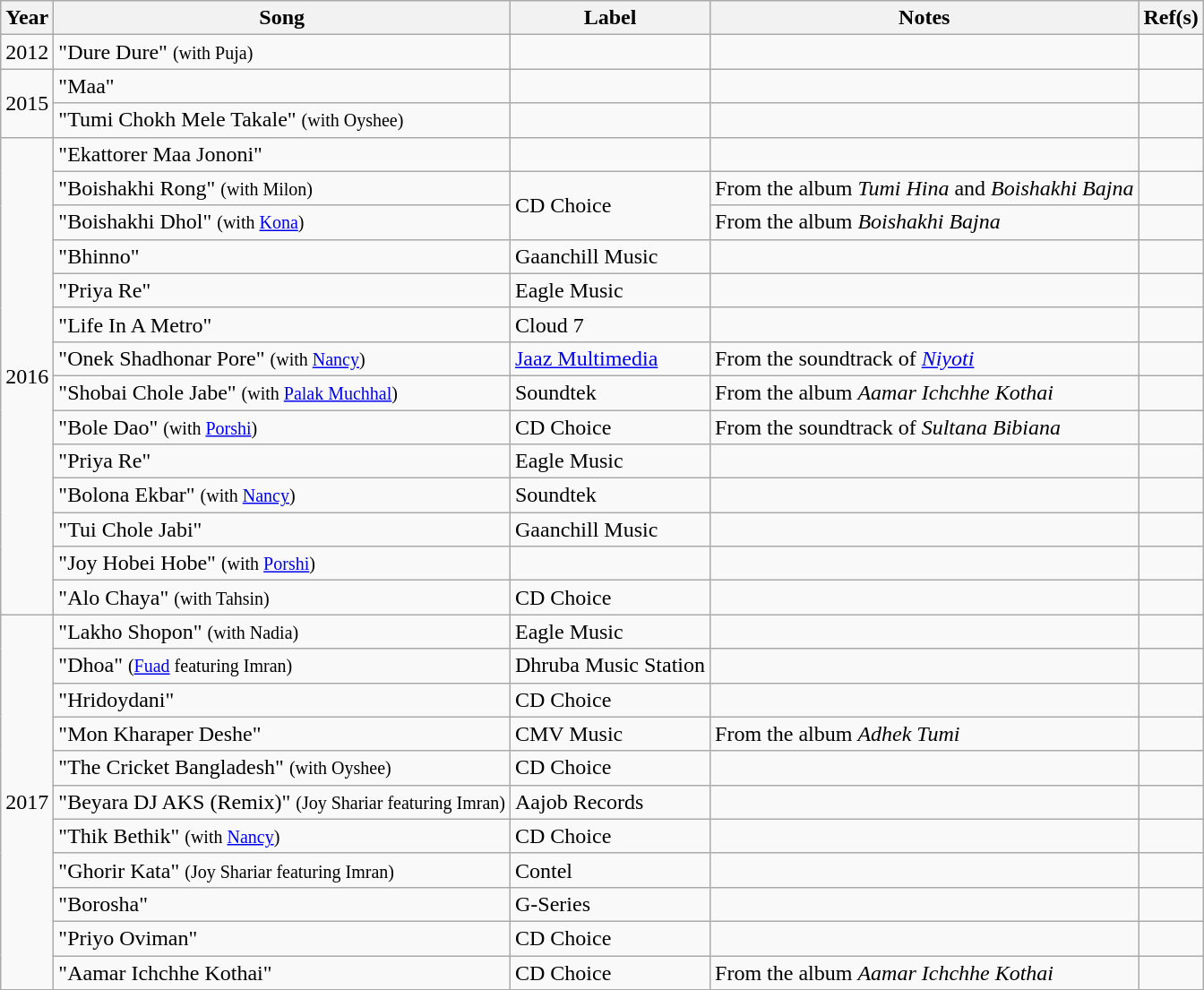<table class="wikitable">
<tr>
<th>Year</th>
<th>Song</th>
<th>Label</th>
<th>Notes</th>
<th>Ref(s)</th>
</tr>
<tr>
<td>2012</td>
<td>"Dure Dure" <small>(with Puja)</small></td>
<td></td>
<td></td>
<td></td>
</tr>
<tr>
<td rowspan="2">2015</td>
<td>"Maa"</td>
<td></td>
<td></td>
<td></td>
</tr>
<tr>
<td>"Tumi Chokh Mele Takale" <small>(with Oyshee)</small></td>
<td></td>
<td></td>
<td></td>
</tr>
<tr>
<td rowspan="14">2016</td>
<td>"Ekattorer Maa Jononi"</td>
<td></td>
<td></td>
<td></td>
</tr>
<tr>
<td>"Boishakhi Rong" <small>(with Milon)</small></td>
<td rowspan="2">CD Choice</td>
<td>From the album <em>Tumi Hina</em> and <em>Boishakhi Bajna</em></td>
<td></td>
</tr>
<tr>
<td>"Boishakhi Dhol" <small>(with <a href='#'>Kona</a>)</small></td>
<td>From the album <em>Boishakhi Bajna</em></td>
<td></td>
</tr>
<tr>
<td>"Bhinno"</td>
<td>Gaanchill Music</td>
<td></td>
<td></td>
</tr>
<tr>
<td>"Priya Re"</td>
<td>Eagle Music</td>
<td></td>
<td></td>
</tr>
<tr>
<td>"Life In A Metro"</td>
<td>Cloud 7</td>
<td></td>
<td></td>
</tr>
<tr>
<td>"Onek Shadhonar Pore" <small>(with <a href='#'>Nancy</a>)</small></td>
<td><a href='#'>Jaaz Multimedia</a></td>
<td>From the soundtrack of <em><a href='#'>Niyoti</a></em></td>
<td></td>
</tr>
<tr>
<td>"Shobai Chole Jabe" <small>(with <a href='#'>Palak Muchhal</a>)</small></td>
<td>Soundtek</td>
<td>From the album <em>Aamar Ichchhe Kothai</em></td>
<td></td>
</tr>
<tr>
<td>"Bole Dao" <small>(with <a href='#'>Porshi</a>)</small></td>
<td>CD Choice</td>
<td>From the soundtrack of <em>Sultana Bibiana</em></td>
<td></td>
</tr>
<tr>
<td>"Priya Re"</td>
<td>Eagle Music</td>
<td></td>
<td></td>
</tr>
<tr>
<td>"Bolona Ekbar" <small>(with <a href='#'>Nancy</a>)</small></td>
<td>Soundtek</td>
<td></td>
<td></td>
</tr>
<tr>
<td>"Tui Chole Jabi"</td>
<td>Gaanchill Music</td>
<td></td>
<td></td>
</tr>
<tr>
<td>"Joy Hobei Hobe" <small>(with <a href='#'>Porshi</a>)</small></td>
<td></td>
<td></td>
<td></td>
</tr>
<tr>
<td>"Alo Chaya" <small>(with Tahsin)</small></td>
<td>CD Choice</td>
<td></td>
<td></td>
</tr>
<tr>
<td rowspan="11">2017</td>
<td>"Lakho Shopon" <small>(with Nadia)</small></td>
<td>Eagle Music</td>
<td></td>
</tr>
<tr>
<td>"Dhoa" <small>(<a href='#'>Fuad</a> featuring Imran)</small></td>
<td>Dhruba Music Station</td>
<td></td>
<td></td>
</tr>
<tr>
<td>"Hridoydani"</td>
<td>CD Choice</td>
<td></td>
<td></td>
</tr>
<tr>
<td>"Mon Kharaper Deshe"</td>
<td>CMV Music</td>
<td>From the album <em>Adhek Tumi</em></td>
<td></td>
</tr>
<tr>
<td>"The Cricket Bangladesh" <small>(with Oyshee)</small></td>
<td>CD Choice</td>
<td></td>
<td></td>
</tr>
<tr>
<td>"Beyara DJ AKS (Remix)" <small>(Joy Shariar featuring Imran)</small></td>
<td>Aajob Records</td>
<td></td>
<td></td>
</tr>
<tr>
<td>"Thik Bethik" <small>(with <a href='#'>Nancy</a>)</small></td>
<td>CD Choice</td>
<td></td>
<td></td>
</tr>
<tr>
<td>"Ghorir Kata" <small>(Joy Shariar featuring Imran)</small></td>
<td>Contel</td>
<td></td>
<td></td>
</tr>
<tr>
<td>"Borosha"</td>
<td>G-Series</td>
<td></td>
<td></td>
</tr>
<tr>
<td>"Priyo Oviman"</td>
<td>CD Choice</td>
<td></td>
<td></td>
</tr>
<tr>
<td>"Aamar Ichchhe Kothai"</td>
<td>CD Choice</td>
<td>From the album <em>Aamar Ichchhe Kothai</em></td>
<td></td>
</tr>
</table>
